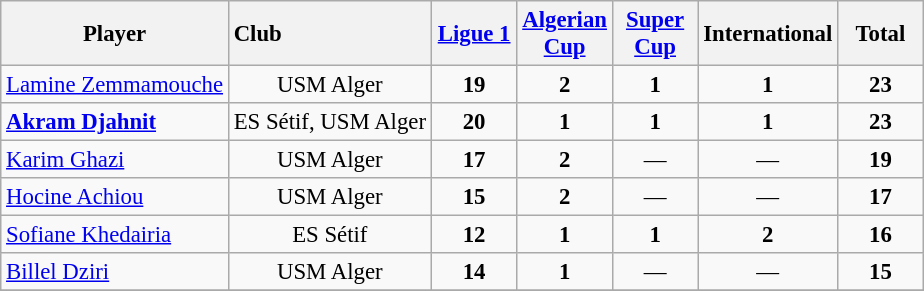<table class="wikitable plainrowheaders sortable" style="text-align:center;font-size:95%">
<tr>
<th>Player</th>
<th style="text-align:left;" style="width:150px;">Club</th>
<th width=50><a href='#'>Ligue 1</a></th>
<th width=50><a href='#'>Algerian Cup</a></th>
<th width=50><a href='#'>Super Cup</a></th>
<th width=50>International</th>
<th width=50>Total</th>
</tr>
<tr>
<td style="text-align:left;"> <a href='#'>Lamine Zemmamouche</a></td>
<td>USM Alger</td>
<td><strong>19</strong></td>
<td><strong>2</strong></td>
<td><strong>1</strong></td>
<td><strong>1</strong></td>
<td><strong>23</strong></td>
</tr>
<tr>
<td style="text-align:left;"> <strong><a href='#'>Akram Djahnit</a></strong></td>
<td>ES Sétif, USM Alger</td>
<td><strong>20</strong></td>
<td><strong>1</strong></td>
<td><strong>1</strong></td>
<td><strong>1</strong></td>
<td><strong>23</strong></td>
</tr>
<tr>
<td style="text-align:left;"> <a href='#'>Karim Ghazi</a></td>
<td>USM Alger</td>
<td><strong>17</strong></td>
<td><strong>2</strong></td>
<td>—</td>
<td>—</td>
<td><strong>19</strong></td>
</tr>
<tr>
<td style="text-align:left;"> <a href='#'>Hocine Achiou</a></td>
<td>USM Alger</td>
<td><strong>15</strong></td>
<td><strong>2</strong></td>
<td>—</td>
<td>—</td>
<td><strong>17</strong></td>
</tr>
<tr>
<td style="text-align:left;"> <a href='#'>Sofiane Khedairia</a></td>
<td>ES Sétif</td>
<td><strong>12</strong></td>
<td><strong>1</strong></td>
<td><strong>1</strong></td>
<td><strong>2</strong></td>
<td><strong>16</strong></td>
</tr>
<tr>
<td style="text-align:left;"> <a href='#'>Billel Dziri</a></td>
<td>USM Alger</td>
<td><strong>14</strong></td>
<td><strong>1</strong></td>
<td>—</td>
<td>—</td>
<td><strong>15</strong></td>
</tr>
<tr>
</tr>
</table>
